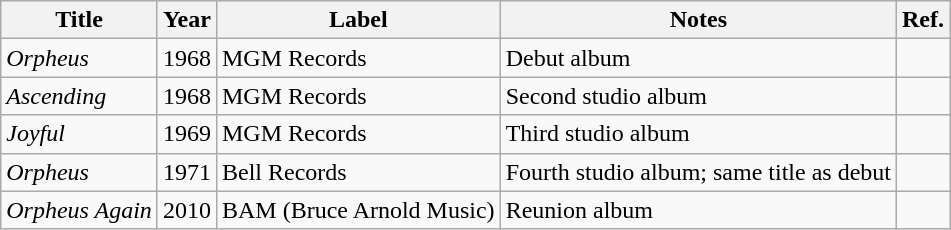<table class="wikitable">
<tr>
<th>Title</th>
<th>Year</th>
<th>Label</th>
<th>Notes</th>
<th>Ref.</th>
</tr>
<tr>
<td><em>Orpheus</em></td>
<td>1968</td>
<td>MGM Records</td>
<td>Debut album</td>
<td></td>
</tr>
<tr>
<td><em>Ascending</em></td>
<td>1968</td>
<td>MGM Records</td>
<td>Second studio album</td>
<td></td>
</tr>
<tr>
<td><em>Joyful</em></td>
<td>1969</td>
<td>MGM Records</td>
<td>Third studio album</td>
<td></td>
</tr>
<tr>
<td><em>Orpheus</em></td>
<td>1971</td>
<td>Bell Records</td>
<td>Fourth studio album; same title as debut</td>
<td></td>
</tr>
<tr>
<td><em>Orpheus Again</em></td>
<td>2010</td>
<td>BAM (Bruce Arnold Music)</td>
<td>Reunion album</td>
<td></td>
</tr>
</table>
